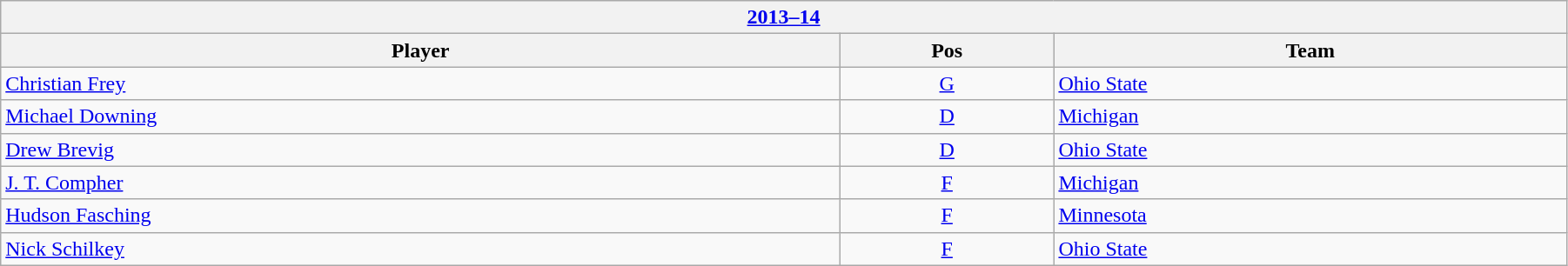<table class="wikitable" width=95%>
<tr>
<th colspan=3><a href='#'>2013–14</a></th>
</tr>
<tr>
<th>Player</th>
<th>Pos</th>
<th>Team</th>
</tr>
<tr>
<td><a href='#'>Christian Frey</a></td>
<td style="text-align:center;"><a href='#'>G</a></td>
<td><a href='#'>Ohio State</a></td>
</tr>
<tr>
<td><a href='#'>Michael Downing</a></td>
<td style="text-align:center;"><a href='#'>D</a></td>
<td><a href='#'>Michigan</a></td>
</tr>
<tr>
<td><a href='#'>Drew Brevig</a></td>
<td style="text-align:center;"><a href='#'>D</a></td>
<td><a href='#'>Ohio State</a></td>
</tr>
<tr>
<td><a href='#'>J. T. Compher</a></td>
<td style="text-align:center;"><a href='#'>F</a></td>
<td><a href='#'>Michigan</a></td>
</tr>
<tr>
<td><a href='#'>Hudson Fasching</a></td>
<td style="text-align:center;"><a href='#'>F</a></td>
<td><a href='#'>Minnesota</a></td>
</tr>
<tr>
<td><a href='#'>Nick Schilkey</a></td>
<td style="text-align:center;"><a href='#'>F</a></td>
<td><a href='#'>Ohio State</a></td>
</tr>
</table>
